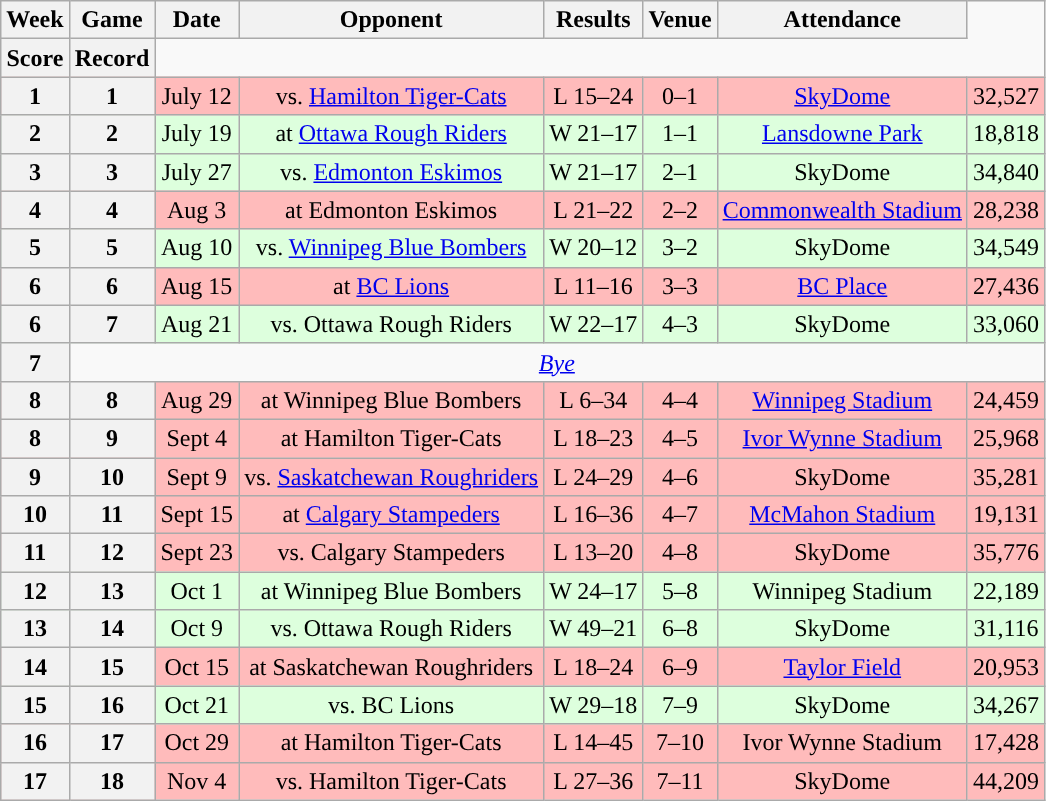<table class="wikitable" style="text-align:center">
<tr>
<th>Week</th>
<th>Game</th>
<th>Date</th>
<th>Opponent</th>
<th>Results</th>
<th>Venue</th>
<th>Attendance</th>
</tr>
<tr>
<th>Score</th>
<th>Record</th>
</tr>
<tr style="background:#ffbbbb">
<th>1</th>
<th>1</th>
<td>July 12</td>
<td>vs. <a href='#'>Hamilton Tiger-Cats</a></td>
<td>L 15–24</td>
<td>0–1</td>
<td><a href='#'>SkyDome</a></td>
<td>32,527</td>
</tr>
<tr style="background:#ddffdd">
<th>2</th>
<th>2</th>
<td>July 19</td>
<td>at <a href='#'>Ottawa Rough Riders</a></td>
<td>W 21–17</td>
<td>1–1</td>
<td><a href='#'>Lansdowne Park</a></td>
<td>18,818</td>
</tr>
<tr style="background:#ddffdd">
<th>3</th>
<th>3</th>
<td>July 27</td>
<td>vs. <a href='#'>Edmonton Eskimos</a></td>
<td>W 21–17</td>
<td>2–1</td>
<td>SkyDome</td>
<td>34,840</td>
</tr>
<tr style="background:#ffbbbb">
<th>4</th>
<th>4</th>
<td>Aug 3</td>
<td>at Edmonton Eskimos</td>
<td>L 21–22</td>
<td>2–2</td>
<td><a href='#'>Commonwealth Stadium</a></td>
<td>28,238</td>
</tr>
<tr style="background:#ddffdd">
<th>5</th>
<th>5</th>
<td>Aug 10</td>
<td>vs. <a href='#'>Winnipeg Blue Bombers</a></td>
<td>W 20–12</td>
<td>3–2</td>
<td>SkyDome</td>
<td>34,549</td>
</tr>
<tr style="background:#ffbbbb">
<th>6</th>
<th>6</th>
<td>Aug 15</td>
<td>at <a href='#'>BC Lions</a></td>
<td>L 11–16</td>
<td>3–3</td>
<td><a href='#'>BC Place</a></td>
<td>27,436</td>
</tr>
<tr style="background:#ddffdd">
<th>6</th>
<th>7</th>
<td>Aug 21</td>
<td>vs. Ottawa Rough Riders</td>
<td>W 22–17</td>
<td>4–3</td>
<td>SkyDome</td>
<td>33,060</td>
</tr>
<tr>
<th>7</th>
<td colspan=7><em><a href='#'>Bye</a></em></td>
</tr>
<tr style="background:#ffbbbb">
<th>8</th>
<th>8</th>
<td>Aug 29</td>
<td>at Winnipeg Blue Bombers</td>
<td>L 6–34</td>
<td>4–4</td>
<td><a href='#'>Winnipeg Stadium</a></td>
<td>24,459</td>
</tr>
<tr style="background:#ffbbbb">
<th>8</th>
<th>9</th>
<td>Sept 4</td>
<td>at Hamilton Tiger-Cats</td>
<td>L 18–23</td>
<td>4–5</td>
<td><a href='#'>Ivor Wynne Stadium</a></td>
<td>25,968</td>
</tr>
<tr style="background:#ffbbbb">
<th>9</th>
<th>10</th>
<td>Sept 9</td>
<td>vs. <a href='#'>Saskatchewan Roughriders</a></td>
<td>L 24–29</td>
<td>4–6</td>
<td>SkyDome</td>
<td>35,281</td>
</tr>
<tr style="background:#ffbbbb">
<th>10</th>
<th>11</th>
<td>Sept 15</td>
<td>at <a href='#'>Calgary Stampeders</a></td>
<td>L 16–36</td>
<td>4–7</td>
<td><a href='#'>McMahon Stadium</a></td>
<td>19,131</td>
</tr>
<tr style="background:#ffbbbb">
<th>11</th>
<th>12</th>
<td>Sept 23</td>
<td>vs. Calgary Stampeders</td>
<td>L 13–20</td>
<td>4–8</td>
<td>SkyDome</td>
<td>35,776</td>
</tr>
<tr style="background:#ddffdd">
<th>12</th>
<th>13</th>
<td>Oct 1</td>
<td>at Winnipeg Blue Bombers</td>
<td>W 24–17</td>
<td>5–8</td>
<td>Winnipeg Stadium</td>
<td>22,189</td>
</tr>
<tr style="background:#ddffdd">
<th>13</th>
<th>14</th>
<td>Oct 9</td>
<td>vs. Ottawa Rough Riders</td>
<td>W 49–21</td>
<td>6–8</td>
<td>SkyDome</td>
<td>31,116</td>
</tr>
<tr style="background:#ffbbbb">
<th>14</th>
<th>15</th>
<td>Oct 15</td>
<td>at Saskatchewan Roughriders</td>
<td>L 18–24</td>
<td>6–9</td>
<td><a href='#'>Taylor Field</a></td>
<td>20,953</td>
</tr>
<tr style="background:#ddffdd">
<th>15</th>
<th>16</th>
<td>Oct 21</td>
<td>vs. BC Lions</td>
<td>W 29–18</td>
<td>7–9</td>
<td>SkyDome</td>
<td>34,267</td>
</tr>
<tr style="background:#ffbbbb">
<th>16</th>
<th>17</th>
<td>Oct 29</td>
<td>at Hamilton Tiger-Cats</td>
<td>L 14–45</td>
<td>7–10</td>
<td>Ivor Wynne Stadium</td>
<td>17,428</td>
</tr>
<tr style="background:#ffbbbb">
<th>17</th>
<th>18</th>
<td>Nov 4</td>
<td>vs. Hamilton Tiger-Cats</td>
<td>L 27–36</td>
<td>7–11</td>
<td>SkyDome</td>
<td>44,209</td>
</tr>
</table>
